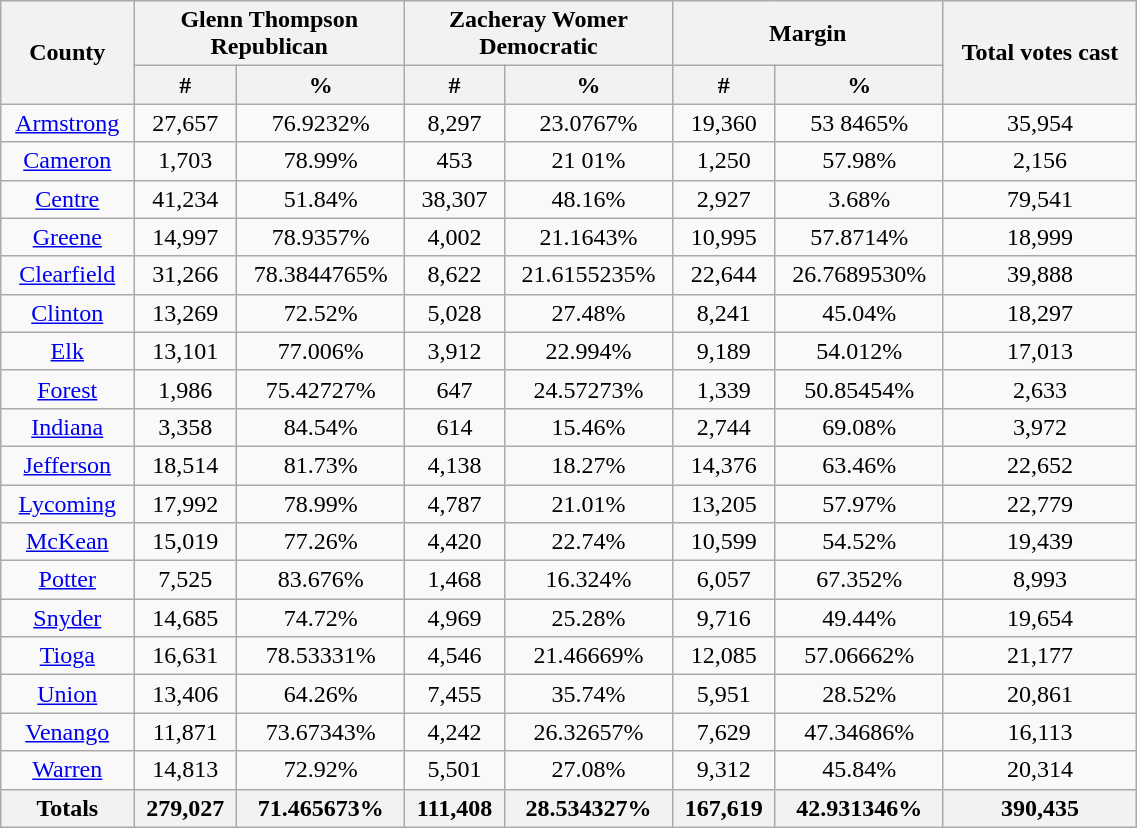<table width="60%"  class="wikitable sortable" style="text-align:center">
<tr>
<th rowspan="2">County</th>
<th style="text-align:center;" colspan="2">Glenn Thompson<br>Republican</th>
<th style="text-align:center;" colspan="2">Zacheray Womer<br>Democratic</th>
<th style="text-align:center;" colspan="2">Margin</th>
<th rowspan="2" style="text-align:center;">Total votes cast</th>
</tr>
<tr>
<th style="text-align:center;" data-sort-type="number">#</th>
<th style="text-align:center;" data-sort-type="number">%</th>
<th style="text-align:center;" data-sort-type="number">#</th>
<th style="text-align:center;" data-sort-type="number">%</th>
<th style="text-align:center;" data-sort-type="number">#</th>
<th style="text-align:center;" data-sort-type="number">%</th>
</tr>
<tr style="text-align:center;">
<td><a href='#'>Armstrong</a></td>
<td>27,657</td>
<td>76.9232%</td>
<td>8,297</td>
<td>23.0767%</td>
<td>19,360</td>
<td>53 8465%</td>
<td>35,954</td>
</tr>
<tr style="text-align:center;">
<td><a href='#'>Cameron</a></td>
<td>1,703</td>
<td>78.99%</td>
<td>453</td>
<td>21 01%</td>
<td>1,250</td>
<td>57.98%</td>
<td>2,156</td>
</tr>
<tr style="text-align:center;">
<td><a href='#'>Centre</a></td>
<td>41,234</td>
<td>51.84%</td>
<td>38,307</td>
<td>48.16%</td>
<td>2,927</td>
<td>3.68%</td>
<td>79,541</td>
</tr>
<tr style="text-align:center;">
<td><a href='#'>Greene</a></td>
<td>14,997</td>
<td>78.9357%</td>
<td>4,002</td>
<td>21.1643%</td>
<td>10,995</td>
<td>57.8714%</td>
<td>18,999</td>
</tr>
<tr style="text-align:center;">
<td><a href='#'>Clearfield</a></td>
<td>31,266</td>
<td>78.3844765%</td>
<td>8,622</td>
<td>21.6155235%</td>
<td>22,644</td>
<td>26.7689530%</td>
<td>39,888</td>
</tr>
<tr style="text-align:center;">
<td><a href='#'>Clinton</a></td>
<td>13,269</td>
<td>72.52%</td>
<td>5,028</td>
<td>27.48%</td>
<td>8,241</td>
<td>45.04%</td>
<td>18,297</td>
</tr>
<tr style="text-align:center;">
<td><a href='#'>Elk</a></td>
<td>13,101</td>
<td>77.006%</td>
<td>3,912</td>
<td>22.994%</td>
<td>9,189</td>
<td>54.012%</td>
<td>17,013</td>
</tr>
<tr style="text-align:center;">
<td><a href='#'>Forest</a></td>
<td>1,986</td>
<td>75.42727%</td>
<td>647</td>
<td>24.57273%</td>
<td>1,339</td>
<td>50.85454%</td>
<td>2,633</td>
</tr>
<tr style="text-align:center;">
<td><a href='#'>Indiana</a></td>
<td>3,358</td>
<td>84.54%</td>
<td>614</td>
<td>15.46%</td>
<td>2,744</td>
<td>69.08%</td>
<td>3,972</td>
</tr>
<tr style="text-align:center;">
<td><a href='#'>Jefferson</a></td>
<td>18,514</td>
<td>81.73%</td>
<td>4,138</td>
<td>18.27%</td>
<td>14,376</td>
<td>63.46%</td>
<td>22,652</td>
</tr>
<tr style="text-align:center;">
<td><a href='#'>Lycoming</a></td>
<td>17,992</td>
<td>78.99%</td>
<td>4,787</td>
<td>21.01%</td>
<td>13,205</td>
<td>57.97%</td>
<td>22,779</td>
</tr>
<tr style="text-align:center;">
<td><a href='#'>McKean</a></td>
<td>15,019</td>
<td>77.26%</td>
<td>4,420</td>
<td>22.74%</td>
<td>10,599</td>
<td>54.52%</td>
<td>19,439</td>
</tr>
<tr style="text-align:center;">
<td><a href='#'>Potter</a></td>
<td>7,525</td>
<td>83.676%</td>
<td>1,468</td>
<td>16.324%</td>
<td>6,057</td>
<td>67.352%</td>
<td>8,993</td>
</tr>
<tr style="text-align:center;">
<td><a href='#'>Snyder</a></td>
<td>14,685</td>
<td>74.72%</td>
<td>4,969</td>
<td>25.28%</td>
<td>9,716</td>
<td>49.44%</td>
<td>19,654</td>
</tr>
<tr style="text-align:center;">
<td><a href='#'>Tioga</a></td>
<td>16,631</td>
<td>78.53331%</td>
<td>4,546</td>
<td>21.46669%</td>
<td>12,085</td>
<td>57.06662%</td>
<td>21,177</td>
</tr>
<tr style="text-align:center;">
<td><a href='#'>Union</a></td>
<td>13,406</td>
<td>64.26%</td>
<td>7,455</td>
<td>35.74%</td>
<td>5,951</td>
<td>28.52%</td>
<td>20,861</td>
</tr>
<tr style="text-align:center;">
<td><a href='#'>Venango</a></td>
<td>11,871</td>
<td>73.67343%</td>
<td>4,242</td>
<td>26.32657%</td>
<td>7,629</td>
<td>47.34686%</td>
<td>16,113</td>
</tr>
<tr style="text-align:center;">
<td><a href='#'>Warren</a></td>
<td>14,813</td>
<td>72.92%</td>
<td>5,501</td>
<td>27.08%</td>
<td>9,312</td>
<td>45.84%</td>
<td>20,314</td>
</tr>
<tr style="text-align:center;">
<th>Totals</th>
<th>279,027</th>
<th>71.465673%</th>
<th>111,408</th>
<th>28.534327%</th>
<th>167,619</th>
<th>42.931346%</th>
<th>390,435</th>
</tr>
</table>
